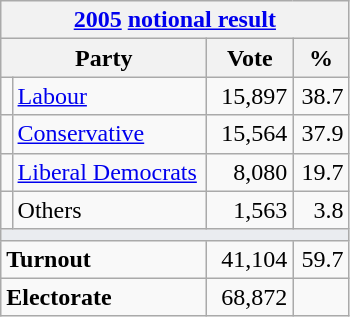<table class="wikitable">
<tr>
<th colspan="4"><a href='#'>2005</a> <a href='#'>notional result</a></th>
</tr>
<tr>
<th bgcolor="#DDDDFF" width="130px" colspan="2">Party</th>
<th bgcolor="#DDDDFF" width="50px">Vote</th>
<th bgcolor="#DDDDFF" width="30px">%</th>
</tr>
<tr>
<td></td>
<td><a href='#'>Labour</a></td>
<td align=right>15,897</td>
<td align=right>38.7</td>
</tr>
<tr>
<td></td>
<td><a href='#'>Conservative</a></td>
<td align=right>15,564</td>
<td align=right>37.9</td>
</tr>
<tr>
<td></td>
<td><a href='#'>Liberal Democrats</a></td>
<td align=right>8,080</td>
<td align=right>19.7</td>
</tr>
<tr>
<td></td>
<td>Others</td>
<td align=right>1,563</td>
<td align=right>3.8</td>
</tr>
<tr>
<td colspan="4" bgcolor="#EAECF0"></td>
</tr>
<tr>
<td colspan="2"><strong>Turnout</strong></td>
<td align=right>41,104</td>
<td align=right>59.7</td>
</tr>
<tr>
<td colspan="2"><strong>Electorate</strong></td>
<td align=right>68,872</td>
</tr>
</table>
